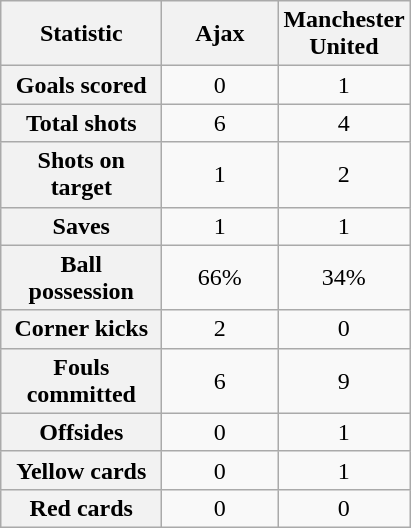<table class="wikitable plainrowheaders" style="text-align:center">
<tr>
<th scope="col" style="width:100px">Statistic</th>
<th scope="col" style="width:70px">Ajax</th>
<th scope="col" style="width:70px">Manchester United</th>
</tr>
<tr>
<th scope=row>Goals scored</th>
<td>0</td>
<td>1</td>
</tr>
<tr>
<th scope=row>Total shots</th>
<td>6</td>
<td>4</td>
</tr>
<tr>
<th scope=row>Shots on target</th>
<td>1</td>
<td>2</td>
</tr>
<tr>
<th scope=row>Saves</th>
<td>1</td>
<td>1</td>
</tr>
<tr>
<th scope=row>Ball possession</th>
<td>66%</td>
<td>34%</td>
</tr>
<tr>
<th scope=row>Corner kicks</th>
<td>2</td>
<td>0</td>
</tr>
<tr>
<th scope=row>Fouls committed</th>
<td>6</td>
<td>9</td>
</tr>
<tr>
<th scope=row>Offsides</th>
<td>0</td>
<td>1</td>
</tr>
<tr>
<th scope=row>Yellow cards</th>
<td>0</td>
<td>1</td>
</tr>
<tr>
<th scope=row>Red cards</th>
<td>0</td>
<td>0</td>
</tr>
</table>
